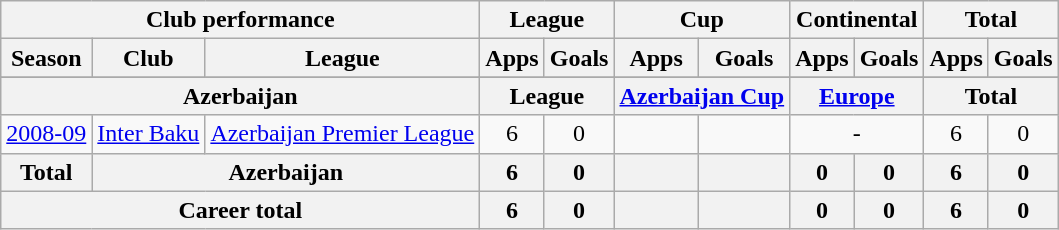<table class="wikitable" style="text-align:center">
<tr>
<th colspan=3>Club performance</th>
<th colspan=2>League</th>
<th colspan=2>Cup</th>
<th colspan=2>Continental</th>
<th colspan=2>Total</th>
</tr>
<tr>
<th>Season</th>
<th>Club</th>
<th>League</th>
<th>Apps</th>
<th>Goals</th>
<th>Apps</th>
<th>Goals</th>
<th>Apps</th>
<th>Goals</th>
<th>Apps</th>
<th>Goals</th>
</tr>
<tr>
</tr>
<tr>
<th colspan=3>Azerbaijan</th>
<th colspan=2>League</th>
<th colspan=2><a href='#'>Azerbaijan Cup</a></th>
<th colspan=2><a href='#'>Europe</a></th>
<th colspan=2>Total</th>
</tr>
<tr>
<td><a href='#'>2008-09</a></td>
<td rowspan="1"><a href='#'>Inter Baku</a></td>
<td rowspan="1"><a href='#'>Azerbaijan Premier League</a></td>
<td>6</td>
<td>0</td>
<td></td>
<td></td>
<td colspan="2">-</td>
<td>6</td>
<td>0</td>
</tr>
<tr>
<th rowspan=1>Total</th>
<th colspan=2>Azerbaijan</th>
<th>6</th>
<th>0</th>
<th></th>
<th></th>
<th>0</th>
<th>0</th>
<th>6</th>
<th>0</th>
</tr>
<tr>
<th colspan=3>Career total</th>
<th>6</th>
<th>0</th>
<th></th>
<th></th>
<th>0</th>
<th>0</th>
<th>6</th>
<th>0</th>
</tr>
</table>
